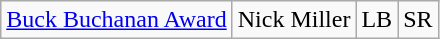<table class="wikitable">
<tr>
<td><a href='#'>Buck Buchanan Award</a></td>
<td>Nick Miller</td>
<td>LB</td>
<td>SR</td>
</tr>
</table>
